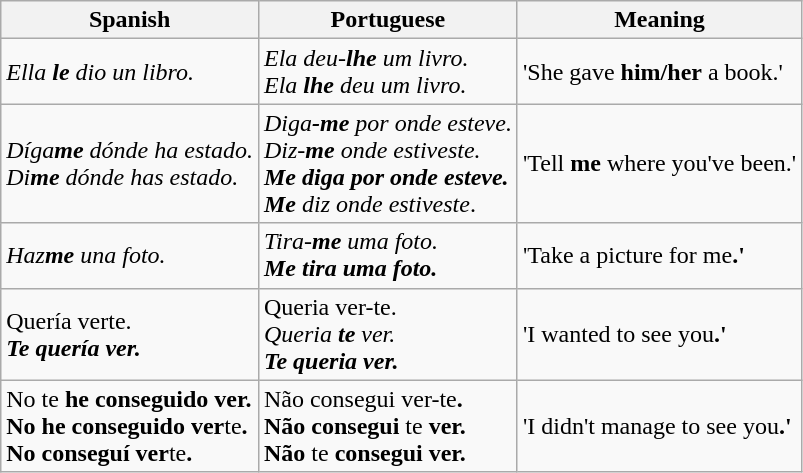<table class="wikitable">
<tr align=center>
<th>Spanish</th>
<th>Portuguese</th>
<th>Meaning</th>
</tr>
<tr>
<td align=left><em>Ella <strong>le</strong> dio un libro.</em></td>
<td align=left><em>Ela deu-<strong>lhe</strong> um livro.</em><br><em>Ela <strong>lhe</strong> deu um livro.</em></td>
<td align=left>'She gave <strong>him/her</strong> a book.'</td>
</tr>
<tr>
<td align=left><em>Díga<strong>me</strong> dónde ha estado.</em> <br> <em>Di<strong>me</strong> dónde has estado.</em></td>
<td align=left><em>Diga<strong>-me</strong> por onde esteve.</em><br><em>Diz-<strong>me</strong> onde estiveste.</em><br><strong><em>Me<strong> diga por onde esteve.<em><br></em></strong>Me</strong> diz onde estiveste</em>.</td>
<td align=left>'Tell <strong>me</strong> where you've been.'</td>
</tr>
<tr>
<td align=left><em>Haz<strong>me</strong> una foto.</em></td>
<td align=left><em>Tira-<strong>me</strong> uma foto.</em> <br> <strong><em>Me<strong> tira uma foto.<em></td>
<td align=left>'Take a picture for </strong>me<strong>.'</td>
</tr>
<tr>
<td align=left></em>Quería ver</strong>te</em></strong>.<br><strong><em>Te<strong> quería ver.<em></td>
<td align=left></em>Queria ver</strong>-te</em></strong>.<br><em>Queria <strong>te</strong> ver.</em><br><strong><em>Te<strong> queria ver.<em></td>
<td align=left>'I wanted to see </strong>you<strong>.'</td>
</tr>
<tr>
<td align=left></em>No </strong>te<strong> he conseguido ver.<em><br></em>No he conseguido ver</strong>te<strong>.<em><br></em>No conseguí ver</strong>te<strong>.<em></td>
<td align=left></em>Não consegui ver-</strong>te<strong>.<em><br></em>Não consegui </strong>te<strong> ver.<em><br></em>Não </strong>te<strong> consegui ver.<em></td>
<td align=left>'I didn't manage to see </strong>you<strong>.'</td>
</tr>
</table>
